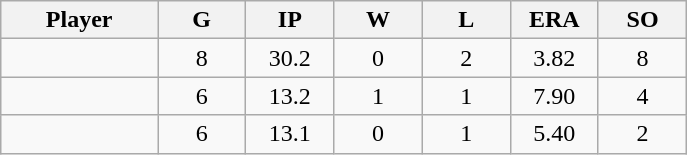<table class="wikitable sortable">
<tr>
<th bgcolor="#DDDDFF" width="16%">Player</th>
<th bgcolor="#DDDDFF" width="9%">G</th>
<th bgcolor="#DDDDFF" width="9%">IP</th>
<th bgcolor="#DDDDFF" width="9%">W</th>
<th bgcolor="#DDDDFF" width="9%">L</th>
<th bgcolor="#DDDDFF" width="9%">ERA</th>
<th bgcolor="#DDDDFF" width="9%">SO</th>
</tr>
<tr align="center">
<td></td>
<td>8</td>
<td>30.2</td>
<td>0</td>
<td>2</td>
<td>3.82</td>
<td>8</td>
</tr>
<tr align="center">
<td></td>
<td>6</td>
<td>13.2</td>
<td>1</td>
<td>1</td>
<td>7.90</td>
<td>4</td>
</tr>
<tr align="center">
<td></td>
<td>6</td>
<td>13.1</td>
<td>0</td>
<td>1</td>
<td>5.40</td>
<td>2</td>
</tr>
</table>
